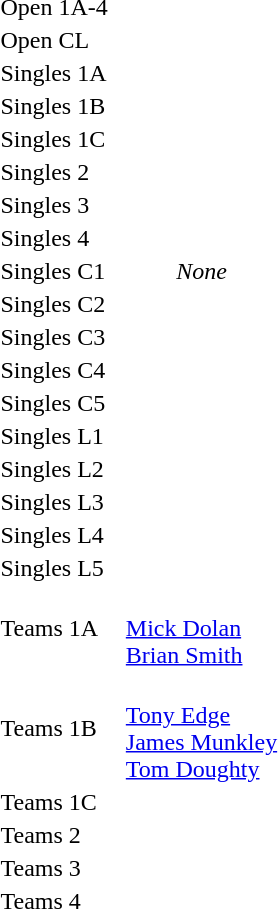<table>
<tr>
<td>Open 1A-4<br></td>
<td></td>
<td></td>
<td></td>
</tr>
<tr>
<td>Open CL<br></td>
<td></td>
<td></td>
<td></td>
</tr>
<tr>
<td>Singles 1A<br></td>
<td></td>
<td></td>
<td></td>
</tr>
<tr>
<td>Singles 1B<br></td>
<td></td>
<td></td>
<td></td>
</tr>
<tr>
<td>Singles 1C<br></td>
<td></td>
<td></td>
<td></td>
</tr>
<tr>
<td>Singles 2<br></td>
<td></td>
<td></td>
<td></td>
</tr>
<tr>
<td>Singles 3<br></td>
<td></td>
<td></td>
<td></td>
</tr>
<tr>
<td>Singles 4<br></td>
<td></td>
<td></td>
<td></td>
</tr>
<tr>
<td>Singles C1<br></td>
<td></td>
<td></td>
<td align="center"><em>None</em></td>
</tr>
<tr>
<td>Singles C2<br></td>
<td></td>
<td></td>
<td></td>
</tr>
<tr>
<td>Singles C3<br></td>
<td></td>
<td></td>
<td></td>
</tr>
<tr>
<td rowspan="2">Singles C4<br></td>
<td rowspan="2"></td>
<td rowspan="2"></td>
<td></td>
</tr>
<tr>
<td></td>
</tr>
<tr>
<td rowspan="2">Singles C5<br></td>
<td rowspan="2"></td>
<td rowspan="2"></td>
<td></td>
</tr>
<tr>
<td></td>
</tr>
<tr>
<td>Singles L1<br></td>
<td></td>
<td></td>
<td></td>
</tr>
<tr>
<td rowspan="2">Singles L2<br></td>
<td rowspan="2"></td>
<td rowspan="2"></td>
<td></td>
</tr>
<tr>
<td></td>
</tr>
<tr>
<td rowspan="2">Singles L3<br></td>
<td rowspan="2"></td>
<td rowspan="2"></td>
<td></td>
</tr>
<tr>
<td></td>
</tr>
<tr>
<td rowspan="2">Singles L4<br></td>
<td rowspan="2"></td>
<td rowspan="2"></td>
<td></td>
</tr>
<tr>
<td></td>
</tr>
<tr>
<td rowspan="2">Singles L5<br></td>
<td rowspan="2"></td>
<td rowspan="2"></td>
<td></td>
</tr>
<tr>
<td></td>
</tr>
<tr>
<td>Teams 1A<br></td>
<td></td>
<td></td>
<td> <br> <a href='#'>Mick Dolan</a> <br> <a href='#'>Brian Smith</a></td>
</tr>
<tr>
<td>Teams 1B<br></td>
<td></td>
<td></td>
<td> <br> <a href='#'>Tony Edge</a> <br> <a href='#'>James Munkley</a> <br> <a href='#'>Tom Doughty</a></td>
</tr>
<tr>
<td>Teams 1C<br></td>
<td></td>
<td></td>
<td></td>
</tr>
<tr>
<td>Teams 2<br></td>
<td></td>
<td></td>
<td></td>
</tr>
<tr>
<td>Teams 3<br></td>
<td></td>
<td></td>
<td></td>
</tr>
<tr>
<td>Teams 4<br></td>
<td></td>
<td></td>
<td></td>
</tr>
</table>
